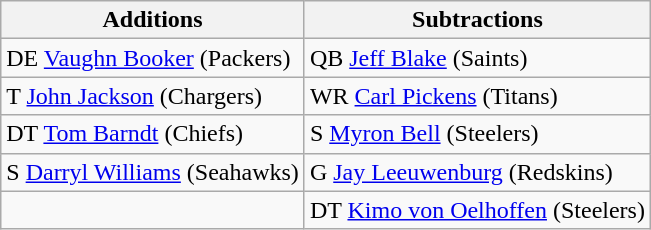<table class="wikitable">
<tr>
<th>Additions</th>
<th>Subtractions</th>
</tr>
<tr>
<td>DE <a href='#'>Vaughn Booker</a> (Packers)</td>
<td>QB <a href='#'>Jeff Blake</a> (Saints)</td>
</tr>
<tr>
<td>T <a href='#'>John Jackson</a> (Chargers)</td>
<td>WR <a href='#'>Carl Pickens</a> (Titans)</td>
</tr>
<tr>
<td>DT <a href='#'>Tom Barndt</a> (Chiefs)</td>
<td>S <a href='#'>Myron Bell</a> (Steelers)</td>
</tr>
<tr>
<td>S <a href='#'> Darryl Williams</a> (Seahawks)</td>
<td>G <a href='#'>Jay Leeuwenburg</a> (Redskins)</td>
</tr>
<tr>
<td></td>
<td>DT <a href='#'>Kimo von Oelhoffen</a> (Steelers)</td>
</tr>
</table>
